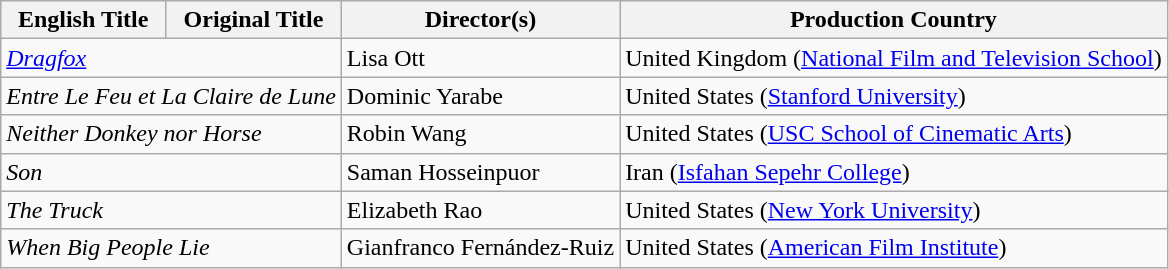<table class="wikitable">
<tr>
<th>English Title</th>
<th>Original Title</th>
<th>Director(s)</th>
<th>Production Country</th>
</tr>
<tr>
<td colspan="2"><em><a href='#'>Dragfox</a></em></td>
<td>Lisa Ott</td>
<td>United Kingdom (<a href='#'>National Film and Television School</a>)</td>
</tr>
<tr>
<td colspan="2"><em>Entre Le Feu et La Claire de Lune</em></td>
<td>Dominic Yarabe</td>
<td>United States (<a href='#'>Stanford University</a>)</td>
</tr>
<tr>
<td colspan="2"><em>Neither Donkey nor Horse</em></td>
<td>Robin Wang</td>
<td>United States (<a href='#'>USC School of Cinematic Arts</a>)</td>
</tr>
<tr>
<td colspan="2"><em>Son</em></td>
<td>Saman Hosseinpuor</td>
<td>Iran (<a href='#'>Isfahan Sepehr College</a>)</td>
</tr>
<tr>
<td colspan="2"><em>The Truck</em></td>
<td>Elizabeth Rao</td>
<td>United States (<a href='#'>New York University</a>)</td>
</tr>
<tr>
<td colspan="2"><em>When Big People Lie</em></td>
<td>Gianfranco Fernández-Ruiz</td>
<td>United States (<a href='#'>American Film Institute</a>)</td>
</tr>
</table>
